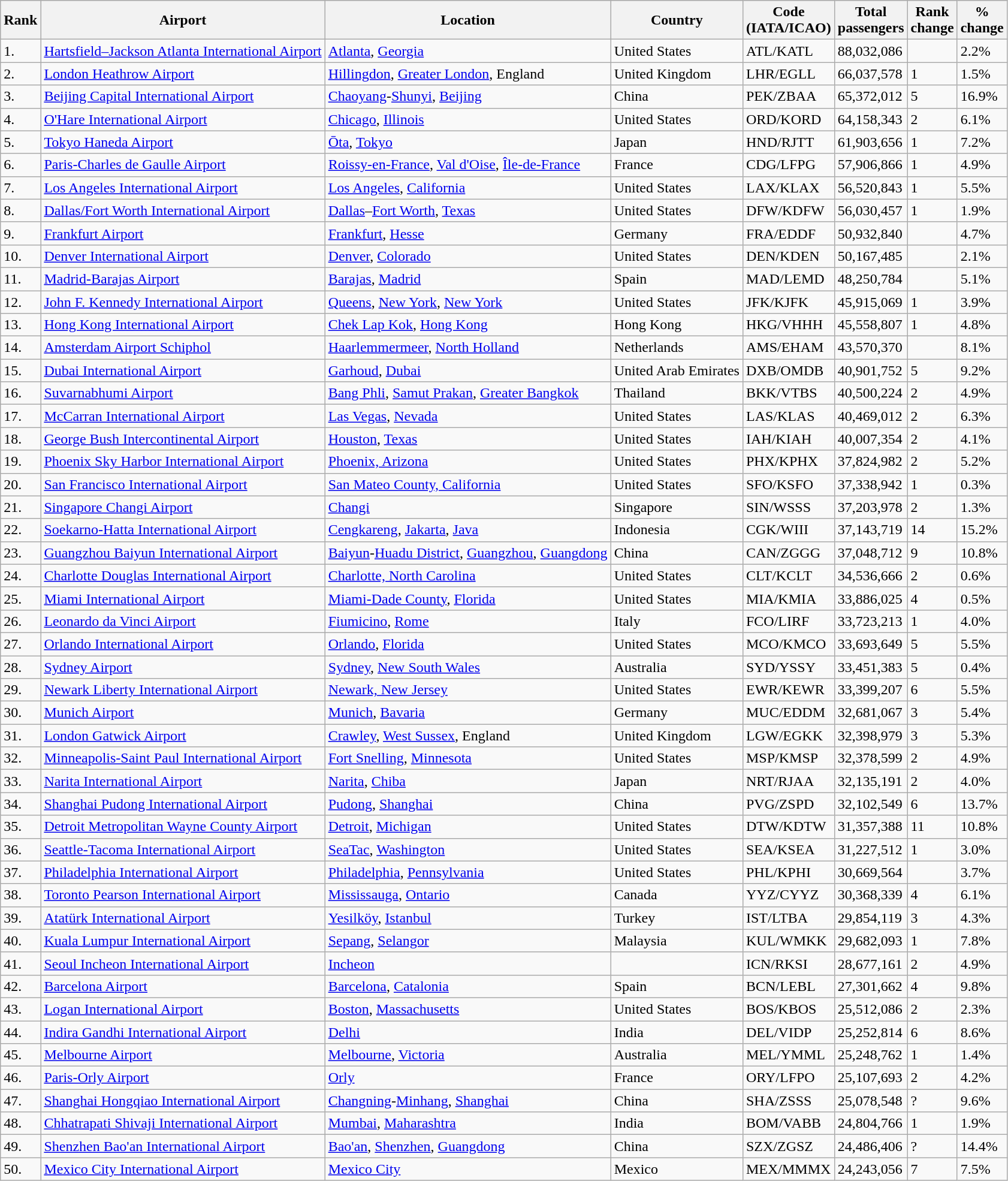<table class="wikitable sortable" style="-size: 85%" width= align=>
<tr style="background:lightgrey;">
<th>Rank</th>
<th>Airport</th>
<th>Location</th>
<th>Country</th>
<th>Code<br>(IATA/ICAO)</th>
<th>Total<br>passengers</th>
<th>Rank<br>change</th>
<th>%<br>change</th>
</tr>
<tr>
<td>1.</td>
<td> <a href='#'>Hartsfield–Jackson Atlanta International Airport</a></td>
<td><a href='#'>Atlanta</a>, <a href='#'>Georgia</a></td>
<td>United States</td>
<td>ATL/KATL</td>
<td>88,032,086</td>
<td></td>
<td>2.2%</td>
</tr>
<tr>
<td>2.</td>
<td> <a href='#'>London Heathrow Airport</a></td>
<td><a href='#'>Hillingdon</a>, <a href='#'>Greater London</a>, England</td>
<td>United Kingdom</td>
<td>LHR/EGLL</td>
<td>66,037,578</td>
<td>1</td>
<td>1.5%</td>
</tr>
<tr>
<td>3.</td>
<td> <a href='#'>Beijing Capital International Airport</a></td>
<td><a href='#'>Chaoyang</a>-<a href='#'>Shunyi</a>, <a href='#'>Beijing</a></td>
<td>China</td>
<td>PEK/ZBAA</td>
<td>65,372,012</td>
<td>5</td>
<td>16.9%</td>
</tr>
<tr>
<td>4.</td>
<td> <a href='#'>O'Hare International Airport</a></td>
<td><a href='#'>Chicago</a>, <a href='#'>Illinois</a></td>
<td>United States</td>
<td>ORD/KORD</td>
<td>64,158,343</td>
<td>2</td>
<td>6.1%</td>
</tr>
<tr>
<td>5.</td>
<td> <a href='#'>Tokyo Haneda Airport</a></td>
<td><a href='#'>Ōta</a>, <a href='#'>Tokyo</a></td>
<td>Japan</td>
<td>HND/RJTT</td>
<td>61,903,656</td>
<td>1</td>
<td>7.2%</td>
</tr>
<tr>
<td>6.</td>
<td> <a href='#'>Paris-Charles de Gaulle Airport</a></td>
<td><a href='#'>Roissy-en-France</a>, <a href='#'>Val d'Oise</a>, <a href='#'>Île-de-France</a></td>
<td>France</td>
<td>CDG/LFPG</td>
<td>57,906,866</td>
<td>1</td>
<td>4.9%</td>
</tr>
<tr>
<td>7.</td>
<td> <a href='#'>Los Angeles International Airport</a></td>
<td><a href='#'>Los Angeles</a>, <a href='#'>California</a></td>
<td>United States</td>
<td>LAX/KLAX</td>
<td>56,520,843</td>
<td>1</td>
<td>5.5%</td>
</tr>
<tr>
<td>8.</td>
<td> <a href='#'>Dallas/Fort Worth International Airport</a></td>
<td><a href='#'>Dallas</a>–<a href='#'>Fort Worth</a>, <a href='#'>Texas</a></td>
<td>United States</td>
<td>DFW/KDFW</td>
<td>56,030,457</td>
<td>1</td>
<td>1.9%</td>
</tr>
<tr>
<td>9.</td>
<td> <a href='#'>Frankfurt Airport</a></td>
<td><a href='#'>Frankfurt</a>, <a href='#'>Hesse</a></td>
<td>Germany</td>
<td>FRA/EDDF</td>
<td>50,932,840</td>
<td></td>
<td>4.7%</td>
</tr>
<tr>
<td>10.</td>
<td> <a href='#'>Denver International Airport</a></td>
<td><a href='#'>Denver</a>, <a href='#'>Colorado</a></td>
<td>United States</td>
<td>DEN/KDEN</td>
<td>50,167,485</td>
<td></td>
<td>2.1%</td>
</tr>
<tr>
<td>11.</td>
<td> <a href='#'>Madrid-Barajas Airport</a></td>
<td><a href='#'>Barajas</a>, <a href='#'>Madrid</a></td>
<td>Spain</td>
<td>MAD/LEMD</td>
<td>48,250,784</td>
<td></td>
<td>5.1%</td>
</tr>
<tr>
<td>12.</td>
<td> <a href='#'>John F. Kennedy International Airport</a></td>
<td><a href='#'>Queens</a>, <a href='#'>New York</a>, <a href='#'>New York</a></td>
<td>United States</td>
<td>JFK/KJFK</td>
<td>45,915,069</td>
<td>1</td>
<td>3.9%</td>
</tr>
<tr>
<td>13.</td>
<td> <a href='#'>Hong Kong International Airport</a></td>
<td><a href='#'>Chek Lap Kok</a>, <a href='#'>Hong Kong</a></td>
<td>Hong Kong</td>
<td>HKG/VHHH</td>
<td>45,558,807</td>
<td>1</td>
<td>4.8%</td>
</tr>
<tr>
<td>14.</td>
<td> <a href='#'>Amsterdam Airport Schiphol</a></td>
<td><a href='#'>Haarlemmermeer</a>, <a href='#'>North Holland</a></td>
<td>Netherlands</td>
<td>AMS/EHAM</td>
<td>43,570,370</td>
<td></td>
<td>8.1%</td>
</tr>
<tr>
<td>15.</td>
<td> <a href='#'>Dubai International Airport</a></td>
<td><a href='#'>Garhoud</a>, <a href='#'>Dubai</a></td>
<td>United Arab Emirates</td>
<td>DXB/OMDB</td>
<td>40,901,752</td>
<td>5</td>
<td>9.2%</td>
</tr>
<tr>
<td>16.</td>
<td> <a href='#'>Suvarnabhumi Airport</a></td>
<td><a href='#'>Bang Phli</a>, <a href='#'>Samut Prakan</a>, <a href='#'>Greater Bangkok</a></td>
<td>Thailand</td>
<td>BKK/VTBS</td>
<td>40,500,224</td>
<td>2</td>
<td>4.9%</td>
</tr>
<tr>
<td>17.</td>
<td> <a href='#'>McCarran International Airport</a></td>
<td><a href='#'>Las Vegas</a>, <a href='#'>Nevada</a></td>
<td>United States</td>
<td>LAS/KLAS</td>
<td>40,469,012</td>
<td>2</td>
<td>6.3%</td>
</tr>
<tr>
<td>18.</td>
<td> <a href='#'>George Bush Intercontinental Airport</a></td>
<td><a href='#'>Houston</a>, <a href='#'>Texas</a></td>
<td>United States</td>
<td>IAH/KIAH</td>
<td>40,007,354</td>
<td>2</td>
<td>4.1%</td>
</tr>
<tr>
<td>19.</td>
<td> <a href='#'>Phoenix Sky Harbor International Airport</a></td>
<td><a href='#'>Phoenix, Arizona</a></td>
<td>United States</td>
<td>PHX/KPHX</td>
<td>37,824,982</td>
<td>2</td>
<td>5.2%</td>
</tr>
<tr>
<td>20.</td>
<td> <a href='#'>San Francisco International Airport</a></td>
<td><a href='#'>San Mateo County, California</a></td>
<td>United States</td>
<td>SFO/KSFO</td>
<td>37,338,942</td>
<td>1</td>
<td>0.3%</td>
</tr>
<tr>
<td>21.</td>
<td> <a href='#'>Singapore Changi Airport</a></td>
<td><a href='#'>Changi</a></td>
<td>Singapore</td>
<td>SIN/WSSS</td>
<td>37,203,978</td>
<td>2</td>
<td>1.3%</td>
</tr>
<tr>
<td>22.</td>
<td> <a href='#'>Soekarno-Hatta International Airport</a></td>
<td><a href='#'>Cengkareng</a>, <a href='#'>Jakarta</a>, <a href='#'>Java</a></td>
<td>Indonesia</td>
<td>CGK/WIII</td>
<td>37,143,719</td>
<td>14</td>
<td>15.2%</td>
</tr>
<tr>
<td>23.</td>
<td> <a href='#'>Guangzhou Baiyun International Airport</a></td>
<td><a href='#'>Baiyun</a>-<a href='#'>Huadu District</a>, <a href='#'>Guangzhou</a>, <a href='#'>Guangdong</a></td>
<td>China</td>
<td>CAN/ZGGG</td>
<td>37,048,712</td>
<td>9</td>
<td>10.8%</td>
</tr>
<tr>
<td>24.</td>
<td> <a href='#'>Charlotte Douglas International Airport</a></td>
<td><a href='#'>Charlotte, North Carolina</a></td>
<td>United States</td>
<td>CLT/KCLT</td>
<td>34,536,666</td>
<td>2</td>
<td>0.6%</td>
</tr>
<tr>
<td>25.</td>
<td> <a href='#'>Miami International Airport</a></td>
<td><a href='#'>Miami-Dade County</a>, <a href='#'>Florida</a></td>
<td>United States</td>
<td>MIA/KMIA</td>
<td>33,886,025</td>
<td>4</td>
<td>0.5%</td>
</tr>
<tr>
<td>26.</td>
<td> <a href='#'>Leonardo da Vinci Airport</a></td>
<td><a href='#'>Fiumicino</a>, <a href='#'>Rome</a></td>
<td>Italy</td>
<td>FCO/LIRF</td>
<td>33,723,213</td>
<td>1</td>
<td>4.0%</td>
</tr>
<tr>
<td>27.</td>
<td> <a href='#'>Orlando International Airport</a></td>
<td><a href='#'>Orlando</a>, <a href='#'>Florida</a></td>
<td>United States</td>
<td>MCO/KMCO</td>
<td>33,693,649</td>
<td>5</td>
<td>5.5%</td>
</tr>
<tr>
<td>28.</td>
<td> <a href='#'>Sydney Airport</a></td>
<td><a href='#'>Sydney</a>, <a href='#'>New South Wales</a></td>
<td>Australia</td>
<td>SYD/YSSY</td>
<td>33,451,383</td>
<td>5</td>
<td>0.4%</td>
</tr>
<tr>
<td>29.</td>
<td> <a href='#'>Newark Liberty International Airport</a></td>
<td><a href='#'>Newark, New Jersey</a></td>
<td>United States</td>
<td>EWR/KEWR</td>
<td>33,399,207</td>
<td>6</td>
<td>5.5%</td>
</tr>
<tr>
<td>30.</td>
<td> <a href='#'>Munich Airport</a></td>
<td><a href='#'>Munich</a>, <a href='#'>Bavaria</a></td>
<td>Germany</td>
<td>MUC/EDDM</td>
<td>32,681,067</td>
<td>3</td>
<td>5.4%</td>
</tr>
<tr>
<td>31.</td>
<td> <a href='#'>London Gatwick Airport</a></td>
<td><a href='#'>Crawley</a>, <a href='#'>West Sussex</a>, England</td>
<td>United Kingdom</td>
<td>LGW/EGKK</td>
<td>32,398,979</td>
<td>3</td>
<td>5.3%</td>
</tr>
<tr>
<td>32.</td>
<td> <a href='#'>Minneapolis-Saint Paul International Airport</a></td>
<td><a href='#'>Fort Snelling</a>, <a href='#'>Minnesota</a></td>
<td>United States</td>
<td>MSP/KMSP</td>
<td>32,378,599</td>
<td>2</td>
<td>4.9%</td>
</tr>
<tr>
<td>33.</td>
<td> <a href='#'>Narita International Airport</a></td>
<td><a href='#'>Narita</a>, <a href='#'>Chiba</a></td>
<td>Japan</td>
<td>NRT/RJAA</td>
<td>32,135,191</td>
<td>2</td>
<td>4.0%</td>
</tr>
<tr>
<td>34.</td>
<td> <a href='#'>Shanghai Pudong International Airport</a></td>
<td><a href='#'>Pudong</a>, <a href='#'>Shanghai</a></td>
<td>China</td>
<td>PVG/ZSPD</td>
<td>32,102,549</td>
<td>6</td>
<td>13.7%</td>
</tr>
<tr>
<td>35.</td>
<td> <a href='#'>Detroit Metropolitan Wayne County Airport</a></td>
<td><a href='#'>Detroit</a>, <a href='#'>Michigan</a></td>
<td>United States</td>
<td>DTW/KDTW</td>
<td>31,357,388</td>
<td>11</td>
<td>10.8%</td>
</tr>
<tr>
<td>36.</td>
<td> <a href='#'>Seattle-Tacoma International Airport</a></td>
<td><a href='#'>SeaTac</a>, <a href='#'>Washington</a></td>
<td>United States</td>
<td>SEA/KSEA</td>
<td>31,227,512</td>
<td>1</td>
<td>3.0%</td>
</tr>
<tr>
<td>37.</td>
<td> <a href='#'>Philadelphia International Airport</a></td>
<td><a href='#'>Philadelphia</a>, <a href='#'>Pennsylvania</a></td>
<td>United States</td>
<td>PHL/KPHI</td>
<td>30,669,564</td>
<td></td>
<td>3.7%</td>
</tr>
<tr>
<td>38.</td>
<td> <a href='#'>Toronto Pearson International Airport</a></td>
<td><a href='#'>Mississauga</a>, <a href='#'>Ontario</a></td>
<td>Canada</td>
<td>YYZ/CYYZ</td>
<td>30,368,339</td>
<td>4</td>
<td>6.1%</td>
</tr>
<tr>
<td>39.</td>
<td> <a href='#'>Atatürk International Airport</a></td>
<td><a href='#'>Yesilköy</a>, <a href='#'>Istanbul</a></td>
<td>Turkey</td>
<td>IST/LTBA</td>
<td>29,854,119</td>
<td>3</td>
<td>4.3%</td>
</tr>
<tr>
<td>40.</td>
<td> <a href='#'>Kuala Lumpur International Airport</a></td>
<td><a href='#'>Sepang</a>, <a href='#'>Selangor</a></td>
<td>Malaysia</td>
<td>KUL/WMKK</td>
<td>29,682,093</td>
<td>1</td>
<td>7.8%</td>
</tr>
<tr>
<td>41.</td>
<td> <a href='#'>Seoul Incheon International Airport</a></td>
<td><a href='#'>Incheon</a></td>
<td></td>
<td>ICN/RKSI</td>
<td>28,677,161</td>
<td>2</td>
<td>4.9%</td>
</tr>
<tr>
<td>42.</td>
<td> <a href='#'>Barcelona Airport</a></td>
<td><a href='#'>Barcelona</a>, <a href='#'>Catalonia</a></td>
<td>Spain</td>
<td>BCN/LEBL</td>
<td>27,301,662</td>
<td>4</td>
<td>9.8%</td>
</tr>
<tr>
<td>43.</td>
<td> <a href='#'>Logan International Airport</a></td>
<td><a href='#'>Boston</a>, <a href='#'>Massachusetts</a></td>
<td>United States</td>
<td>BOS/KBOS</td>
<td>25,512,086</td>
<td>2</td>
<td>2.3%</td>
</tr>
<tr>
<td>44.</td>
<td> <a href='#'>Indira Gandhi International Airport</a></td>
<td><a href='#'>Delhi</a></td>
<td>India</td>
<td>DEL/VIDP</td>
<td>25,252,814</td>
<td>6</td>
<td>8.6%</td>
</tr>
<tr>
<td>45.</td>
<td> <a href='#'>Melbourne Airport</a></td>
<td><a href='#'>Melbourne</a>, <a href='#'>Victoria</a></td>
<td>Australia</td>
<td>MEL/YMML</td>
<td>25,248,762</td>
<td>1</td>
<td>1.4%</td>
</tr>
<tr>
<td>46.</td>
<td> <a href='#'>Paris-Orly Airport</a></td>
<td><a href='#'>Orly</a></td>
<td>France</td>
<td>ORY/LFPO</td>
<td>25,107,693</td>
<td>2</td>
<td>4.2%</td>
</tr>
<tr>
<td>47.</td>
<td> <a href='#'>Shanghai Hongqiao International Airport</a></td>
<td><a href='#'>Changning</a>-<a href='#'>Minhang</a>, <a href='#'>Shanghai</a></td>
<td>China</td>
<td>SHA/ZSSS</td>
<td>25,078,548</td>
<td>?</td>
<td>9.6%</td>
</tr>
<tr>
<td>48.</td>
<td> <a href='#'>Chhatrapati Shivaji International Airport</a></td>
<td><a href='#'>Mumbai</a>, <a href='#'>Maharashtra</a></td>
<td>India</td>
<td>BOM/VABB</td>
<td>24,804,766</td>
<td>1</td>
<td>1.9%</td>
</tr>
<tr>
<td>49.</td>
<td> <a href='#'>Shenzhen Bao'an International Airport</a></td>
<td><a href='#'>Bao'an</a>, <a href='#'>Shenzhen</a>, <a href='#'>Guangdong</a></td>
<td>China</td>
<td>SZX/ZGSZ</td>
<td>24,486,406</td>
<td>?</td>
<td>14.4%</td>
</tr>
<tr>
<td>50.</td>
<td> <a href='#'>Mexico City International Airport</a></td>
<td><a href='#'>Mexico City</a></td>
<td>Mexico</td>
<td>MEX/MMMX</td>
<td>24,243,056</td>
<td>7</td>
<td>7.5%</td>
</tr>
</table>
